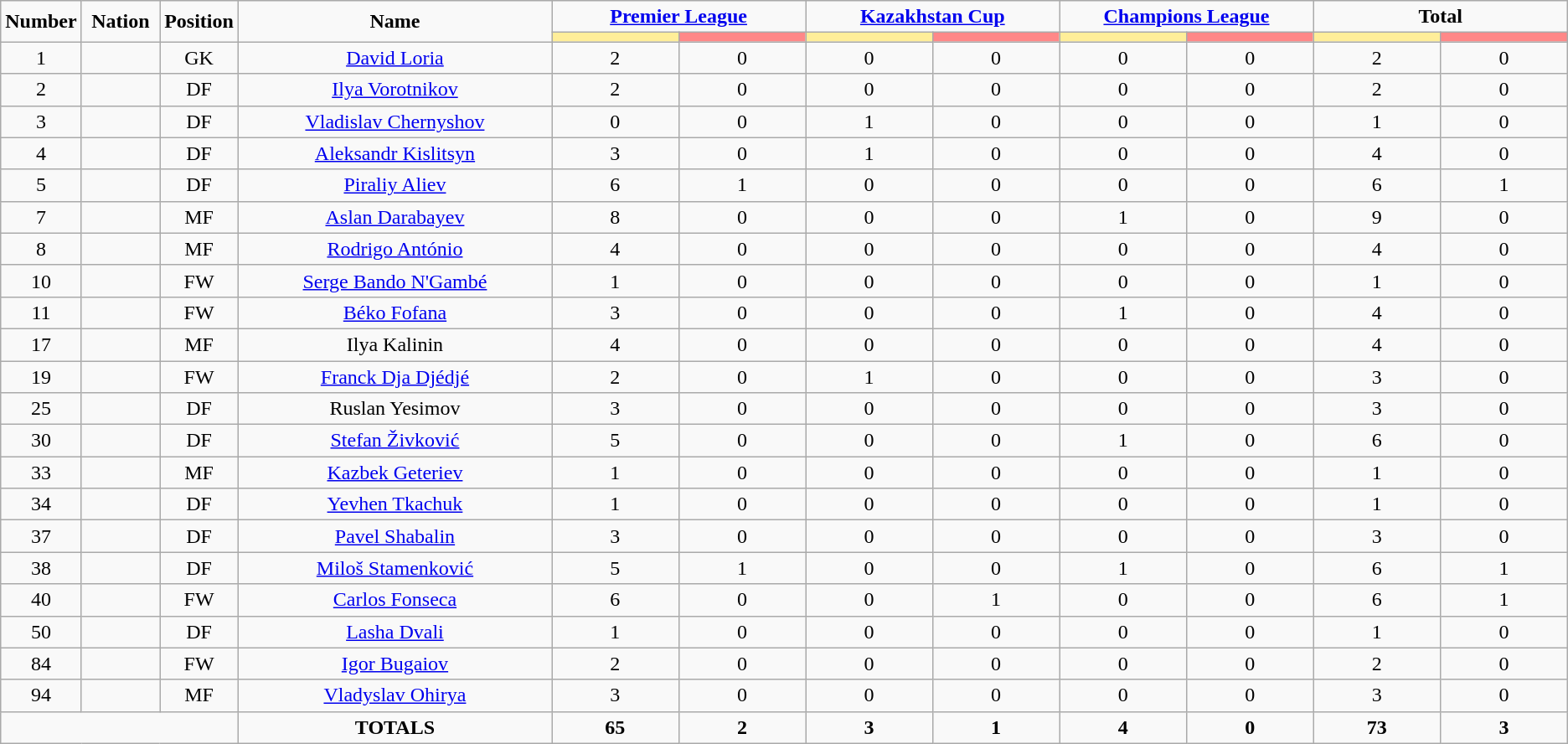<table class="wikitable" style="text-align:center;">
<tr>
<td rowspan="2"  style="width:5%; text-align:center;"><strong>Number</strong></td>
<td rowspan="2"  style="width:5%; text-align:center;"><strong>Nation</strong></td>
<td rowspan="2"  style="width:5%; text-align:center;"><strong>Position</strong></td>
<td rowspan="2"  style="width:20%; text-align:center;"><strong>Name</strong></td>
<td colspan="2" style="text-align:center;"><strong><a href='#'>Premier League</a></strong></td>
<td colspan="2" style="text-align:center;"><strong><a href='#'>Kazakhstan Cup</a></strong></td>
<td colspan="2" style="text-align:center;"><strong><a href='#'>Champions League</a></strong></td>
<td colspan="2" style="text-align:center;"><strong>Total</strong></td>
</tr>
<tr>
<th style="width:60px; background:#fe9;"></th>
<th style="width:60px; background:#ff8888;"></th>
<th style="width:60px; background:#fe9;"></th>
<th style="width:60px; background:#ff8888;"></th>
<th style="width:60px; background:#fe9;"></th>
<th style="width:60px; background:#ff8888;"></th>
<th style="width:60px; background:#fe9;"></th>
<th style="width:60px; background:#ff8888;"></th>
</tr>
<tr>
<td>1</td>
<td></td>
<td>GK</td>
<td><a href='#'>David Loria</a></td>
<td>2</td>
<td>0</td>
<td>0</td>
<td>0</td>
<td>0</td>
<td>0</td>
<td>2</td>
<td>0</td>
</tr>
<tr>
<td>2</td>
<td></td>
<td>DF</td>
<td><a href='#'>Ilya Vorotnikov</a></td>
<td>2</td>
<td>0</td>
<td>0</td>
<td>0</td>
<td>0</td>
<td>0</td>
<td>2</td>
<td>0</td>
</tr>
<tr>
<td>3</td>
<td></td>
<td>DF</td>
<td><a href='#'>Vladislav Chernyshov</a></td>
<td>0</td>
<td>0</td>
<td>1</td>
<td>0</td>
<td>0</td>
<td>0</td>
<td>1</td>
<td>0</td>
</tr>
<tr>
<td>4</td>
<td></td>
<td>DF</td>
<td><a href='#'>Aleksandr Kislitsyn</a></td>
<td>3</td>
<td>0</td>
<td>1</td>
<td>0</td>
<td>0</td>
<td>0</td>
<td>4</td>
<td>0</td>
</tr>
<tr>
<td>5</td>
<td></td>
<td>DF</td>
<td><a href='#'>Piraliy Aliev</a></td>
<td>6</td>
<td>1</td>
<td>0</td>
<td>0</td>
<td>0</td>
<td>0</td>
<td>6</td>
<td>1</td>
</tr>
<tr>
<td>7</td>
<td></td>
<td>MF</td>
<td><a href='#'>Aslan Darabayev</a></td>
<td>8</td>
<td>0</td>
<td>0</td>
<td>0</td>
<td>1</td>
<td>0</td>
<td>9</td>
<td>0</td>
</tr>
<tr>
<td>8</td>
<td></td>
<td>MF</td>
<td><a href='#'>Rodrigo António</a></td>
<td>4</td>
<td>0</td>
<td>0</td>
<td>0</td>
<td>0</td>
<td>0</td>
<td>4</td>
<td>0</td>
</tr>
<tr>
<td>10</td>
<td></td>
<td>FW</td>
<td><a href='#'>Serge Bando N'Gambé</a></td>
<td>1</td>
<td>0</td>
<td>0</td>
<td>0</td>
<td>0</td>
<td>0</td>
<td>1</td>
<td>0</td>
</tr>
<tr>
<td>11</td>
<td></td>
<td>FW</td>
<td><a href='#'>Béko Fofana</a></td>
<td>3</td>
<td>0</td>
<td>0</td>
<td>0</td>
<td>1</td>
<td>0</td>
<td>4</td>
<td>0</td>
</tr>
<tr>
<td>17</td>
<td></td>
<td>MF</td>
<td>Ilya Kalinin</td>
<td>4</td>
<td>0</td>
<td>0</td>
<td>0</td>
<td>0</td>
<td>0</td>
<td>4</td>
<td>0</td>
</tr>
<tr>
<td>19</td>
<td></td>
<td>FW</td>
<td><a href='#'>Franck Dja Djédjé</a></td>
<td>2</td>
<td>0</td>
<td>1</td>
<td>0</td>
<td>0</td>
<td>0</td>
<td>3</td>
<td>0</td>
</tr>
<tr>
<td>25</td>
<td></td>
<td>DF</td>
<td>Ruslan Yesimov</td>
<td>3</td>
<td>0</td>
<td>0</td>
<td>0</td>
<td>0</td>
<td>0</td>
<td>3</td>
<td>0</td>
</tr>
<tr>
<td>30</td>
<td></td>
<td>DF</td>
<td><a href='#'>Stefan Živković</a></td>
<td>5</td>
<td>0</td>
<td>0</td>
<td>0</td>
<td>1</td>
<td>0</td>
<td>6</td>
<td>0</td>
</tr>
<tr>
<td>33</td>
<td></td>
<td>MF</td>
<td><a href='#'>Kazbek Geteriev</a></td>
<td>1</td>
<td>0</td>
<td>0</td>
<td>0</td>
<td>0</td>
<td>0</td>
<td>1</td>
<td>0</td>
</tr>
<tr>
<td>34</td>
<td></td>
<td>DF</td>
<td><a href='#'>Yevhen Tkachuk</a></td>
<td>1</td>
<td>0</td>
<td>0</td>
<td>0</td>
<td>0</td>
<td>0</td>
<td>1</td>
<td>0</td>
</tr>
<tr>
<td>37</td>
<td></td>
<td>DF</td>
<td><a href='#'>Pavel Shabalin</a></td>
<td>3</td>
<td>0</td>
<td>0</td>
<td>0</td>
<td>0</td>
<td>0</td>
<td>3</td>
<td>0</td>
</tr>
<tr>
<td>38</td>
<td></td>
<td>DF</td>
<td><a href='#'>Miloš Stamenković</a></td>
<td>5</td>
<td>1</td>
<td>0</td>
<td>0</td>
<td>1</td>
<td>0</td>
<td>6</td>
<td>1</td>
</tr>
<tr>
<td>40</td>
<td></td>
<td>FW</td>
<td><a href='#'>Carlos Fonseca</a></td>
<td>6</td>
<td>0</td>
<td>0</td>
<td>1</td>
<td>0</td>
<td>0</td>
<td>6</td>
<td>1</td>
</tr>
<tr>
<td>50</td>
<td></td>
<td>DF</td>
<td><a href='#'>Lasha Dvali</a></td>
<td>1</td>
<td>0</td>
<td>0</td>
<td>0</td>
<td>0</td>
<td>0</td>
<td>1</td>
<td>0</td>
</tr>
<tr>
<td>84</td>
<td></td>
<td>FW</td>
<td><a href='#'>Igor Bugaiov</a></td>
<td>2</td>
<td>0</td>
<td>0</td>
<td>0</td>
<td>0</td>
<td>0</td>
<td>2</td>
<td>0</td>
</tr>
<tr>
<td>94</td>
<td></td>
<td>MF</td>
<td><a href='#'>Vladyslav Ohirya</a></td>
<td>3</td>
<td>0</td>
<td>0</td>
<td>0</td>
<td>0</td>
<td>0</td>
<td>3</td>
<td>0</td>
</tr>
<tr>
<td colspan="3"></td>
<td><strong>TOTALS</strong></td>
<td><strong>65</strong></td>
<td><strong>2</strong></td>
<td><strong>3</strong></td>
<td><strong>1</strong></td>
<td><strong>4</strong></td>
<td><strong>0</strong></td>
<td><strong>73</strong></td>
<td><strong>3</strong></td>
</tr>
</table>
